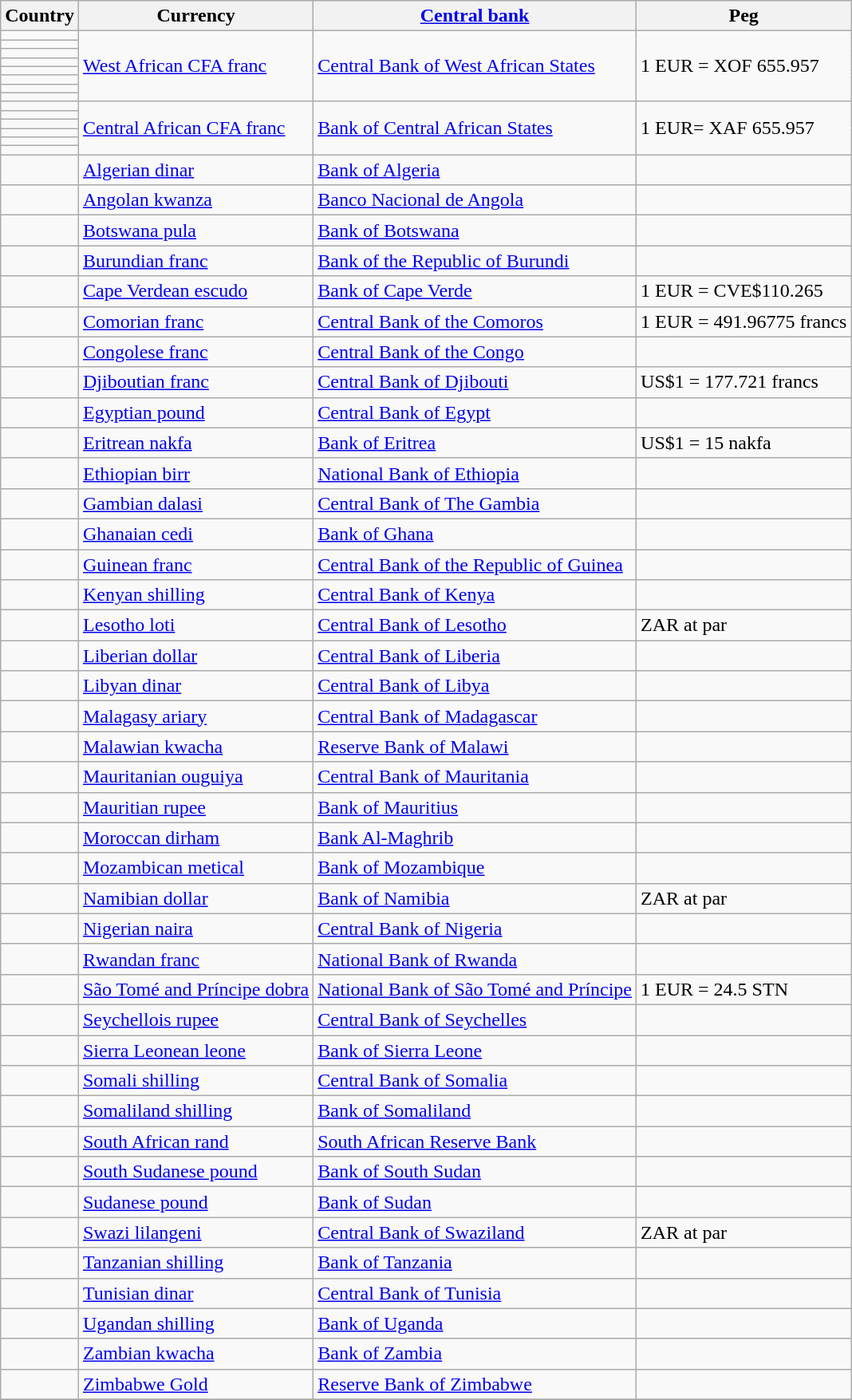<table class="wikitable sortable static-row-numbers static-row-header-text">
<tr>
<th>Country</th>
<th>Currency</th>
<th><a href='#'>Central bank</a></th>
<th>Peg</th>
</tr>
<tr>
<td></td>
<td rowspan=8><a href='#'>West African CFA franc</a></td>
<td rowspan=8><a href='#'>Central Bank of West African States</a></td>
<td rowspan=8>1 EUR = XOF 655.957</td>
</tr>
<tr>
<td></td>
</tr>
<tr>
<td></td>
</tr>
<tr>
<td></td>
</tr>
<tr>
<td></td>
</tr>
<tr>
<td></td>
</tr>
<tr>
<td></td>
</tr>
<tr>
<td></td>
</tr>
<tr>
<td></td>
<td rowspan=6><a href='#'>Central African CFA franc</a></td>
<td rowspan=6><a href='#'>Bank of Central African States</a></td>
<td rowspan=6>1 EUR= XAF 655.957</td>
</tr>
<tr>
<td></td>
</tr>
<tr>
<td></td>
</tr>
<tr>
<td></td>
</tr>
<tr>
<td></td>
</tr>
<tr>
<td></td>
</tr>
<tr>
<td></td>
<td><a href='#'>Algerian dinar</a></td>
<td><a href='#'>Bank of Algeria</a></td>
<td></td>
</tr>
<tr>
<td></td>
<td><a href='#'>Angolan kwanza</a></td>
<td><a href='#'>Banco Nacional de Angola</a></td>
<td></td>
</tr>
<tr>
<td></td>
<td><a href='#'>Botswana pula</a></td>
<td><a href='#'>Bank of Botswana</a></td>
<td></td>
</tr>
<tr>
<td></td>
<td><a href='#'>Burundian franc</a></td>
<td><a href='#'>Bank of the Republic of Burundi</a></td>
<td></td>
</tr>
<tr>
<td></td>
<td><a href='#'>Cape Verdean escudo</a></td>
<td><a href='#'>Bank of Cape Verde</a></td>
<td>1 EUR = CVE$110.265</td>
</tr>
<tr>
<td></td>
<td><a href='#'>Comorian franc</a></td>
<td><a href='#'>Central Bank of the Comoros</a></td>
<td>1 EUR = 491.96775 francs</td>
</tr>
<tr>
<td></td>
<td><a href='#'>Congolese franc</a></td>
<td><a href='#'>Central Bank of the Congo</a></td>
<td></td>
</tr>
<tr>
<td></td>
<td><a href='#'>Djiboutian franc</a></td>
<td><a href='#'>Central Bank of Djibouti</a></td>
<td>US$1 = 177.721 francs</td>
</tr>
<tr>
<td></td>
<td><a href='#'>Egyptian pound</a></td>
<td><a href='#'>Central Bank of Egypt</a></td>
<td></td>
</tr>
<tr>
<td></td>
<td><a href='#'>Eritrean nakfa</a></td>
<td><a href='#'>Bank of Eritrea</a></td>
<td>US$1  = 15 nakfa</td>
</tr>
<tr>
<td></td>
<td><a href='#'>Ethiopian birr</a></td>
<td><a href='#'>National Bank of Ethiopia</a></td>
<td></td>
</tr>
<tr>
<td></td>
<td><a href='#'>Gambian dalasi</a></td>
<td><a href='#'>Central Bank of The Gambia</a></td>
<td></td>
</tr>
<tr>
<td></td>
<td><a href='#'>Ghanaian cedi</a></td>
<td><a href='#'>Bank of Ghana</a></td>
<td></td>
</tr>
<tr>
<td></td>
<td><a href='#'>Guinean franc</a></td>
<td><a href='#'>Central Bank of the Republic of Guinea</a></td>
<td></td>
</tr>
<tr>
<td></td>
<td><a href='#'>Kenyan shilling</a></td>
<td><a href='#'>Central Bank of Kenya</a></td>
<td></td>
</tr>
<tr>
<td></td>
<td><a href='#'>Lesotho loti</a></td>
<td><a href='#'>Central Bank of Lesotho</a></td>
<td>ZAR at par</td>
</tr>
<tr>
<td></td>
<td><a href='#'>Liberian dollar</a></td>
<td><a href='#'>Central Bank of Liberia</a></td>
<td></td>
</tr>
<tr>
<td></td>
<td><a href='#'>Libyan dinar</a></td>
<td><a href='#'>Central Bank of Libya</a></td>
<td></td>
</tr>
<tr>
<td></td>
<td><a href='#'>Malagasy ariary</a></td>
<td><a href='#'>Central Bank of Madagascar</a></td>
<td></td>
</tr>
<tr>
<td></td>
<td><a href='#'>Malawian kwacha</a></td>
<td><a href='#'>Reserve Bank of Malawi</a></td>
<td></td>
</tr>
<tr>
<td></td>
<td><a href='#'>Mauritanian ouguiya</a></td>
<td><a href='#'>Central Bank of Mauritania</a></td>
<td></td>
</tr>
<tr>
<td></td>
<td><a href='#'>Mauritian rupee</a></td>
<td><a href='#'>Bank of Mauritius</a></td>
<td></td>
</tr>
<tr>
<td></td>
<td><a href='#'>Moroccan dirham</a></td>
<td><a href='#'>Bank Al-Maghrib</a></td>
<td></td>
</tr>
<tr>
<td></td>
<td><a href='#'>Mozambican metical</a></td>
<td><a href='#'>Bank of Mozambique</a></td>
<td></td>
</tr>
<tr>
<td></td>
<td><a href='#'>Namibian dollar</a></td>
<td><a href='#'>Bank of Namibia</a></td>
<td>ZAR at par</td>
</tr>
<tr>
<td></td>
<td><a href='#'>Nigerian naira</a></td>
<td><a href='#'>Central Bank of Nigeria</a></td>
<td></td>
</tr>
<tr>
<td></td>
<td><a href='#'>Rwandan franc</a></td>
<td><a href='#'>National Bank of Rwanda</a></td>
<td></td>
</tr>
<tr>
<td></td>
<td><a href='#'>São Tomé and Príncipe dobra</a></td>
<td><a href='#'>National Bank of São Tomé and Príncipe</a></td>
<td>1 EUR = 24.5 STN</td>
</tr>
<tr>
<td></td>
<td><a href='#'>Seychellois rupee</a></td>
<td><a href='#'>Central Bank of Seychelles</a></td>
<td></td>
</tr>
<tr>
<td></td>
<td><a href='#'>Sierra Leonean leone</a></td>
<td><a href='#'>Bank of Sierra Leone</a></td>
<td></td>
</tr>
<tr>
<td></td>
<td><a href='#'>Somali shilling</a></td>
<td><a href='#'>Central Bank of Somalia</a></td>
<td></td>
</tr>
<tr>
<td></td>
<td><a href='#'>Somaliland shilling</a></td>
<td><a href='#'>Bank of Somaliland</a></td>
<td></td>
</tr>
<tr>
<td></td>
<td><a href='#'>South African rand</a></td>
<td><a href='#'>South African Reserve Bank</a></td>
<td></td>
</tr>
<tr>
<td></td>
<td><a href='#'>South Sudanese pound</a></td>
<td><a href='#'>Bank of South Sudan</a></td>
<td></td>
</tr>
<tr>
<td></td>
<td><a href='#'>Sudanese pound</a></td>
<td><a href='#'>Bank of Sudan</a></td>
<td></td>
</tr>
<tr>
<td></td>
<td><a href='#'>Swazi lilangeni</a></td>
<td><a href='#'>Central Bank of Swaziland</a></td>
<td>ZAR at par</td>
</tr>
<tr>
<td></td>
<td><a href='#'>Tanzanian shilling</a></td>
<td><a href='#'>Bank of Tanzania</a></td>
<td></td>
</tr>
<tr>
<td></td>
<td><a href='#'>Tunisian dinar</a></td>
<td><a href='#'>Central Bank of Tunisia</a></td>
<td></td>
</tr>
<tr>
<td></td>
<td><a href='#'>Ugandan shilling</a></td>
<td><a href='#'>Bank of Uganda</a></td>
<td></td>
</tr>
<tr>
<td></td>
<td><a href='#'>Zambian kwacha</a></td>
<td><a href='#'>Bank of Zambia</a></td>
<td></td>
</tr>
<tr>
<td></td>
<td><a href='#'>Zimbabwe Gold</a></td>
<td><a href='#'>Reserve Bank of Zimbabwe</a></td>
<td></td>
</tr>
<tr>
</tr>
</table>
